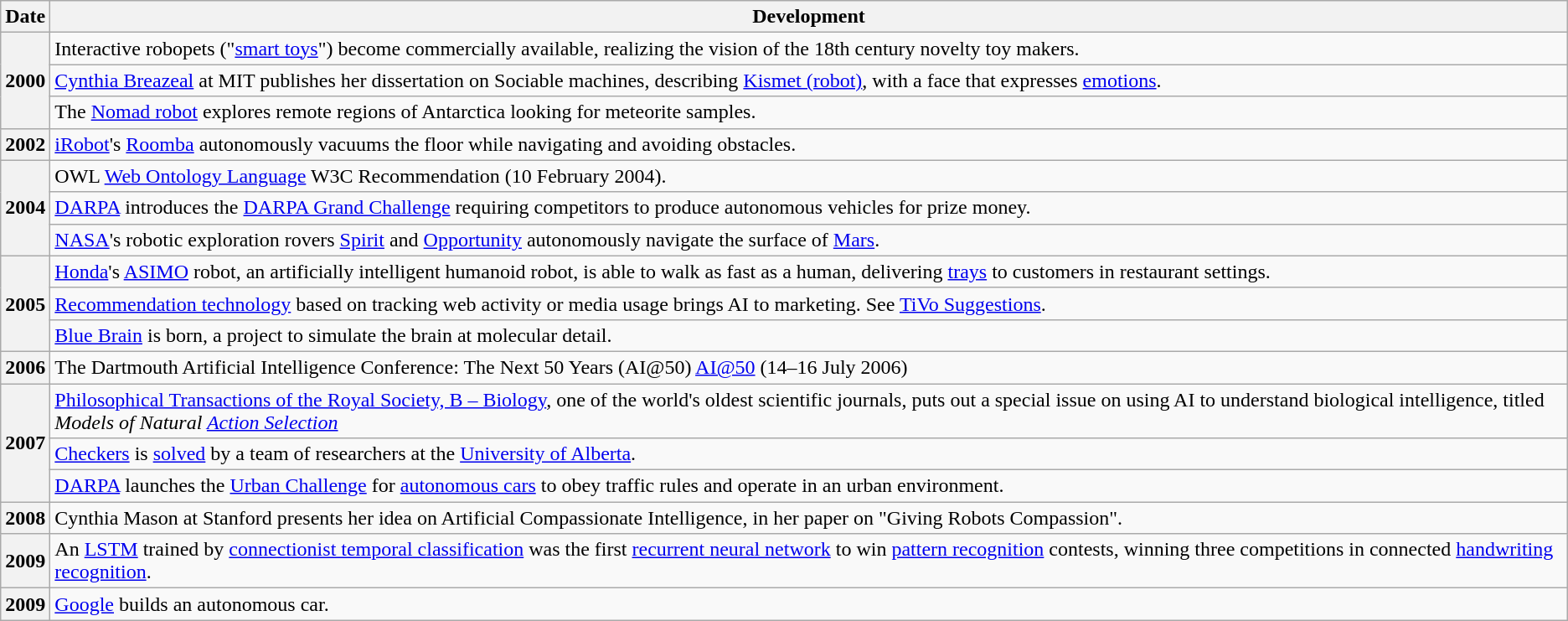<table class="wikitable">
<tr>
<th>Date</th>
<th>Development</th>
</tr>
<tr>
<th rowspan=3>2000</th>
<td>Interactive robopets ("<a href='#'>smart toys</a>") become commercially available, realizing the vision of the 18th century novelty toy makers.</td>
</tr>
<tr>
<td><a href='#'>Cynthia Breazeal</a> at MIT publishes her dissertation on Sociable machines, describing <a href='#'>Kismet (robot)</a>, with a face that expresses <a href='#'>emotions</a>.</td>
</tr>
<tr>
<td>The <a href='#'>Nomad robot</a> explores remote regions of Antarctica looking for meteorite samples.</td>
</tr>
<tr>
<th>2002</th>
<td><a href='#'>iRobot</a>'s <a href='#'>Roomba</a> autonomously vacuums the floor while navigating and avoiding obstacles.</td>
</tr>
<tr>
<th rowspan=3>2004</th>
<td>OWL <a href='#'>Web Ontology Language</a> W3C Recommendation (10 February 2004).</td>
</tr>
<tr>
<td><a href='#'>DARPA</a> introduces the <a href='#'>DARPA Grand Challenge</a> requiring competitors to produce autonomous vehicles for prize money.</td>
</tr>
<tr>
<td><a href='#'>NASA</a>'s robotic exploration rovers <a href='#'>Spirit</a> and <a href='#'>Opportunity</a> autonomously navigate the surface of <a href='#'>Mars</a>.</td>
</tr>
<tr>
<th rowspan=3>2005</th>
<td><a href='#'>Honda</a>'s <a href='#'>ASIMO</a> robot, an artificially intelligent humanoid robot, is able to walk as fast as a human, delivering <a href='#'>trays</a> to customers in restaurant settings.</td>
</tr>
<tr>
<td><a href='#'>Recommendation technology</a> based on tracking web activity or media usage brings AI to marketing.  See <a href='#'>TiVo Suggestions</a>.</td>
</tr>
<tr>
<td><a href='#'>Blue Brain</a> is born, a project to simulate the brain at molecular detail.</td>
</tr>
<tr>
<th>2006</th>
<td>The Dartmouth Artificial Intelligence Conference: The Next 50 Years (AI@50) <a href='#'>AI@50</a> (14–16 July 2006)</td>
</tr>
<tr>
<th rowspan=3>2007</th>
<td><a href='#'>Philosophical Transactions of the Royal Society, B – Biology</a>, one of the world's oldest scientific journals, puts out a special issue on using AI to understand biological intelligence, titled <em>Models of Natural <a href='#'>Action Selection</a></em></td>
</tr>
<tr>
<td><a href='#'>Checkers</a> is <a href='#'>solved</a> by a team of researchers at the <a href='#'>University of Alberta</a>.</td>
</tr>
<tr>
<td><a href='#'>DARPA</a> launches the <a href='#'>Urban Challenge</a> for <a href='#'>autonomous cars</a> to obey traffic rules and operate in an urban environment.</td>
</tr>
<tr>
<th>2008</th>
<td>Cynthia Mason at Stanford presents her idea on Artificial Compassionate Intelligence, in her paper on "Giving Robots Compassion".</td>
</tr>
<tr>
<th>2009</th>
<td>An <a href='#'>LSTM</a> trained by <a href='#'>connectionist temporal classification</a> was the first <a href='#'>recurrent neural network</a> to win <a href='#'>pattern recognition</a> contests, winning three competitions in connected <a href='#'>handwriting recognition</a>.</td>
</tr>
<tr>
<th>2009</th>
<td><a href='#'>Google</a> builds an autonomous car.</td>
</tr>
</table>
